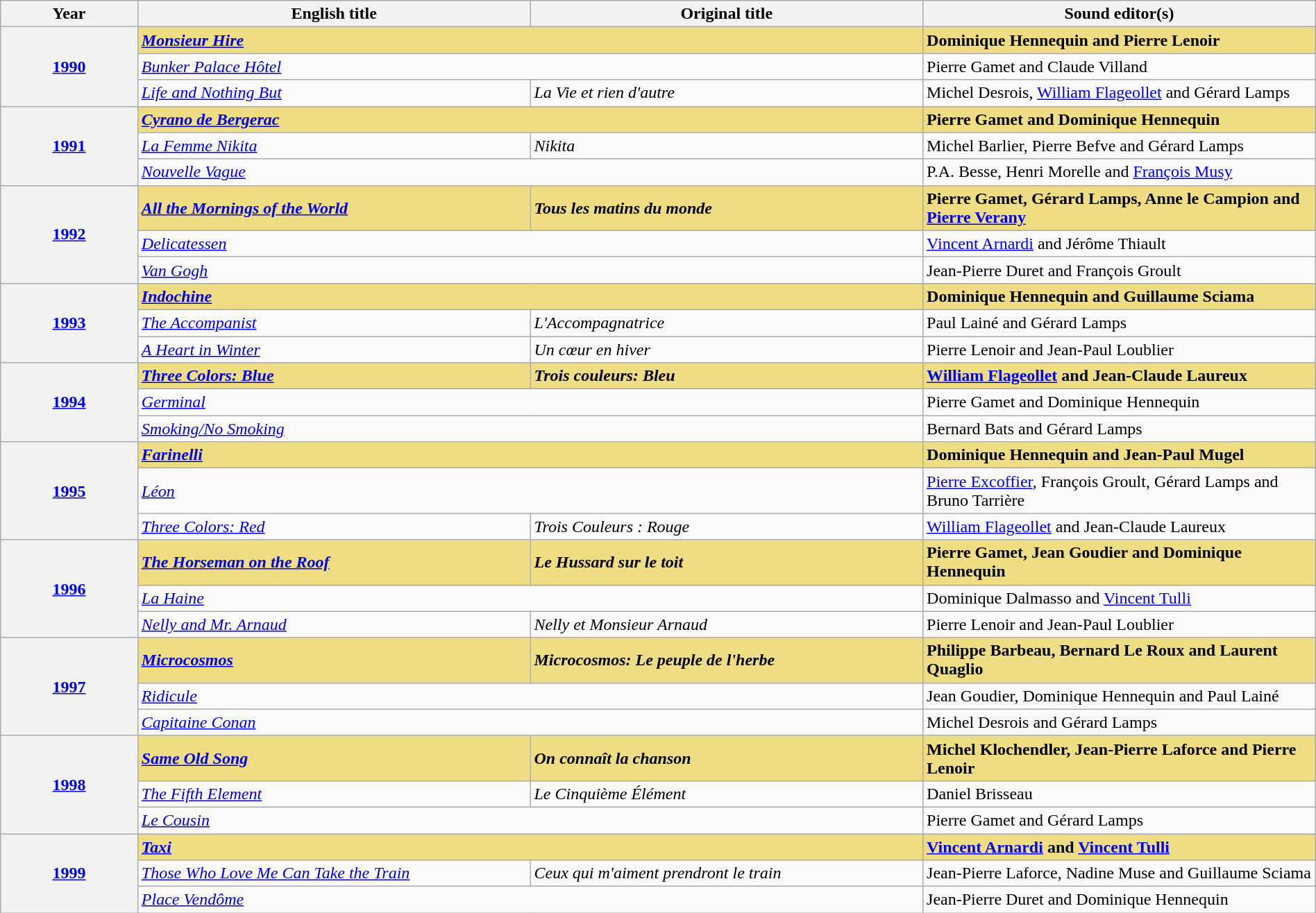<table class="wikitable" style="width:100%;" cellpadding="5">
<tr>
<th style="width:100px;">Year</th>
<th style="width:300px;">English title</th>
<th style="width:300px;">Original title</th>
<th style="width:300px;">Sound editor(s)</th>
</tr>
<tr>
<th rowspan="3" style="text-align:center;"><a href='#'>1990</a></th>
<td colspan="2" style="background:#eedd82;"><em><a href='#'><strong>Monsieur Hire</strong></a></em></td>
<td style="background:#eedd82;"><strong>Dominique Hennequin and Pierre Lenoir</strong></td>
</tr>
<tr>
<td colspan="2"><em><a href='#'>Bunker Palace Hôtel</a></em></td>
<td>Pierre Gamet and Claude Villand</td>
</tr>
<tr>
<td><em><a href='#'>Life and Nothing But</a></em></td>
<td><em>La Vie et rien d'autre</em></td>
<td>Michel Desrois, <a href='#'>William Flageollet</a> and Gérard Lamps</td>
</tr>
<tr>
<th rowspan="3" style="text-align:center;"><a href='#'>1991</a></th>
<td colspan="2" style="background:#eedd82;"><em><a href='#'><strong>Cyrano de Bergerac</strong></a></em></td>
<td style="background:#eedd82;"><strong>Pierre Gamet and Dominique Hennequin</strong></td>
</tr>
<tr>
<td><em><a href='#'>La Femme Nikita</a></em></td>
<td><em>Nikita</em></td>
<td>Michel Barlier, Pierre Befve and Gérard Lamps</td>
</tr>
<tr>
<td colspan="2"><em><a href='#'>Nouvelle Vague</a></em></td>
<td>P.A. Besse, Henri Morelle and <a href='#'>François Musy</a></td>
</tr>
<tr>
<th rowspan="3" style="text-align:center;"><a href='#'>1992</a></th>
<td style="background:#eedd82;"><em><a href='#'><strong>All the Mornings of the World</strong></a></em></td>
<td style="background:#eedd82;"><strong><em>Tous les matins du monde</em></strong></td>
<td style="background:#eedd82;"><strong>Pierre Gamet, Gérard Lamps, Anne le Campion and <a href='#'>Pierre Verany</a></strong></td>
</tr>
<tr>
<td colspan="2"><em><a href='#'>Delicatessen</a></em></td>
<td><a href='#'>Vincent Arnardi</a> and Jérôme Thiault</td>
</tr>
<tr>
<td colspan="2"><em><a href='#'>Van Gogh</a></em></td>
<td>Jean-Pierre Duret and François Groult</td>
</tr>
<tr>
<th rowspan="3" style="text-align:center;"><a href='#'>1993</a></th>
<td colspan="2" style="background:#eedd82;"><em><a href='#'><strong>Indochine</strong></a></em></td>
<td style="background:#eedd82;"><strong>Dominique Hennequin and Guillaume Sciama</strong></td>
</tr>
<tr>
<td><em><a href='#'>The Accompanist</a></em></td>
<td><em>L'Accompagnatrice</em></td>
<td>Paul Lainé and Gérard Lamps</td>
</tr>
<tr>
<td><em><a href='#'>A Heart in Winter</a></em></td>
<td><em>Un cœur en hiver</em></td>
<td>Pierre Lenoir and Jean-Paul Loublier</td>
</tr>
<tr>
<th rowspan="3" style="text-align:center;"><a href='#'>1994</a></th>
<td style="background:#eedd82;"><em><a href='#'><strong>Three Colors: Blue</strong></a></em></td>
<td style="background:#eedd82;"><strong><em>Trois couleurs: Bleu</em></strong></td>
<td style="background:#eedd82;"><strong><a href='#'>William Flageollet</a> and Jean-Claude Laureux</strong></td>
</tr>
<tr>
<td colspan="2"><em><a href='#'>Germinal</a></em></td>
<td>Pierre Gamet and Dominique Hennequin</td>
</tr>
<tr>
<td colspan="2"><em><a href='#'>Smoking/No Smoking</a></em></td>
<td>Bernard Bats and Gérard Lamps</td>
</tr>
<tr>
<th rowspan="3" style="text-align:center;"><a href='#'>1995</a></th>
<td colspan="2" style="background:#eedd82;"><em><a href='#'><strong>Farinelli</strong></a></em></td>
<td style="background:#eedd82;"><strong>Dominique Hennequin and Jean-Paul Mugel</strong></td>
</tr>
<tr>
<td colspan="2"><em><a href='#'>Léon</a></em></td>
<td><a href='#'>Pierre Excoffier</a>, François Groult, Gérard Lamps and Bruno Tarrière</td>
</tr>
<tr>
<td><em><a href='#'>Three Colors: Red</a></em></td>
<td><em>Trois Couleurs : Rouge</em></td>
<td><a href='#'>William Flageollet</a> and Jean-Claude Laureux</td>
</tr>
<tr>
<th rowspan="3" style="text-align:center;"><a href='#'>1996</a></th>
<td style="background:#eedd82;"><em><a href='#'><strong>The Horseman on the Roof</strong></a></em></td>
<td style="background:#eedd82;"><strong><em>Le Hussard sur le toit</em></strong></td>
<td style="background:#eedd82;"><strong>Pierre Gamet, Jean Goudier and Dominique Hennequin</strong></td>
</tr>
<tr>
<td colspan="2"><em><a href='#'>La Haine</a></em></td>
<td>Dominique Dalmasso and <a href='#'>Vincent Tulli</a></td>
</tr>
<tr>
<td><em><a href='#'>Nelly and Mr. Arnaud</a></em></td>
<td><em>Nelly et Monsieur Arnaud</em></td>
<td>Pierre Lenoir and Jean-Paul Loublier</td>
</tr>
<tr>
<th rowspan="3" style="text-align:center;"><a href='#'>1997</a></th>
<td style="background:#eedd82;"><em><a href='#'><strong>Microcosmos</strong></a></em></td>
<td style="background:#eedd82;"><strong><em>Microcosmos: Le peuple de l'herbe</em></strong></td>
<td style="background:#eedd82;"><strong>Philippe Barbeau, Bernard Le Roux and Laurent Quaglio</strong></td>
</tr>
<tr>
<td colspan="2"><em><a href='#'>Ridicule</a></em></td>
<td>Jean Goudier, Dominique Hennequin and Paul Lainé</td>
</tr>
<tr>
<td colspan="2"><em><a href='#'>Capitaine Conan</a></em></td>
<td>Michel Desrois and Gérard Lamps</td>
</tr>
<tr>
<th rowspan="3" style="text-align:center;"><a href='#'>1998</a></th>
<td style="background:#eedd82;"><em><a href='#'><strong>Same Old Song</strong></a></em></td>
<td style="background:#eedd82;"><strong><em>On connaît la chanson</em></strong></td>
<td style="background:#eedd82;"><strong>Michel Klochendler, Jean-Pierre Laforce and Pierre Lenoir</strong></td>
</tr>
<tr>
<td><em><a href='#'>The Fifth Element</a></em></td>
<td><em>Le Cinquième Élément</em></td>
<td>Daniel Brisseau</td>
</tr>
<tr>
<td colspan="2"><em><a href='#'>Le Cousin</a></em></td>
<td>Pierre Gamet and Gérard Lamps</td>
</tr>
<tr>
<th rowspan="3" style="text-align:center;"><a href='#'>1999</a></th>
<td colspan="2" style="background:#eedd82;"><em><a href='#'><strong>Taxi</strong></a></em></td>
<td style="background:#eedd82;"><strong><a href='#'>Vincent Arnardi</a> and <a href='#'>Vincent Tulli</a></strong></td>
</tr>
<tr>
<td><em><a href='#'>Those Who Love Me Can Take the Train</a></em></td>
<td><em>Ceux qui m'aiment prendront le train</em></td>
<td>Jean-Pierre Laforce, Nadine Muse and Guillaume Sciama</td>
</tr>
<tr>
<td colspan="2"><em><a href='#'>Place Vendôme</a></em></td>
<td>Jean-Pierre Duret and Dominique Hennequin</td>
</tr>
</table>
